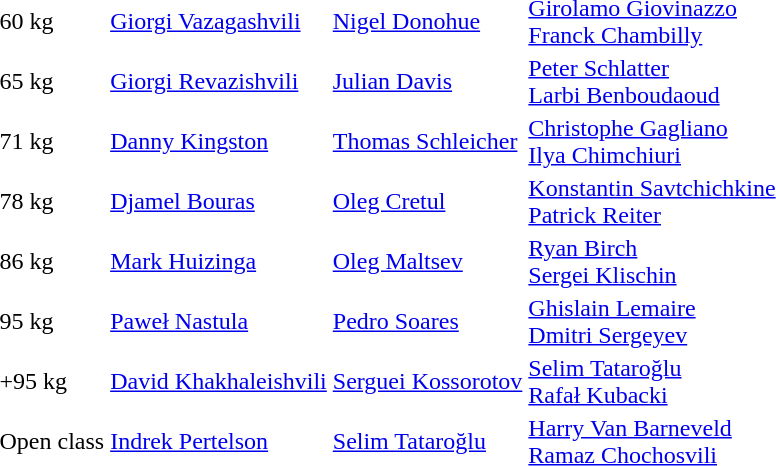<table>
<tr>
<td>60 kg</td>
<td> <a href='#'>Giorgi Vazagashvili</a></td>
<td> <a href='#'>Nigel Donohue</a></td>
<td> <a href='#'>Girolamo Giovinazzo</a> <br>  <a href='#'>Franck Chambilly</a></td>
</tr>
<tr>
<td>65 kg</td>
<td> <a href='#'>Giorgi Revazishvili</a></td>
<td> <a href='#'>Julian Davis</a></td>
<td> <a href='#'>Peter Schlatter</a> <br>  <a href='#'>Larbi Benboudaoud</a></td>
</tr>
<tr>
<td>71 kg</td>
<td> <a href='#'>Danny Kingston</a></td>
<td> <a href='#'>Thomas Schleicher</a></td>
<td> <a href='#'>Christophe Gagliano</a> <br>  <a href='#'>Ilya Chimchiuri</a></td>
</tr>
<tr>
<td>78 kg</td>
<td> <a href='#'>Djamel Bouras</a></td>
<td> <a href='#'>Oleg Cretul</a></td>
<td> <a href='#'>Konstantin Savtchichkine</a> <br>  <a href='#'>Patrick Reiter</a></td>
</tr>
<tr>
<td>86 kg</td>
<td> <a href='#'>Mark Huizinga</a></td>
<td> <a href='#'>Oleg Maltsev</a></td>
<td> <a href='#'>Ryan Birch</a> <br>  <a href='#'>Sergei Klischin</a></td>
</tr>
<tr>
<td>95 kg</td>
<td> <a href='#'>Paweł Nastula</a></td>
<td> <a href='#'>Pedro Soares</a></td>
<td> <a href='#'>Ghislain Lemaire</a> <br>  <a href='#'>Dmitri Sergeyev</a></td>
</tr>
<tr>
<td>+95 kg</td>
<td> <a href='#'>David Khakhaleishvili</a></td>
<td> <a href='#'>Serguei Kossorotov</a></td>
<td> <a href='#'>Selim Tataroğlu</a> <br>  <a href='#'>Rafał Kubacki</a></td>
</tr>
<tr>
<td>Open class</td>
<td> <a href='#'>Indrek Pertelson</a></td>
<td> <a href='#'>Selim Tataroğlu</a></td>
<td> <a href='#'>Harry Van Barneveld</a> <br>  <a href='#'>Ramaz Chochosvili</a></td>
</tr>
</table>
